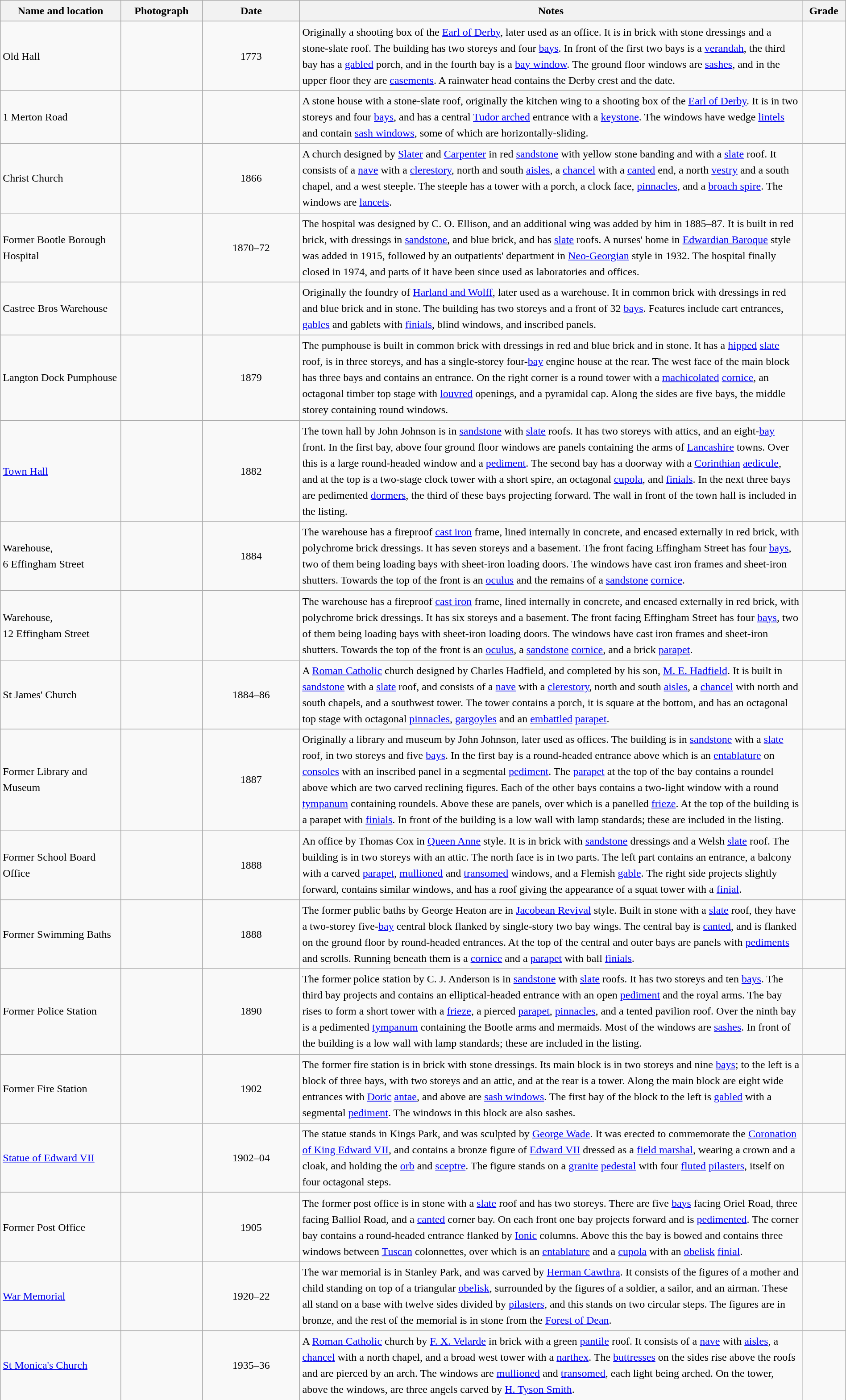<table class="wikitable sortable plainrowheaders" style="width:100%;border:0px;text-align:left;line-height:150%;">
<tr>
<th scope="col"  style="width:150px">Name and location</th>
<th scope="col"  style="width:100px" class="unsortable">Photograph</th>
<th scope="col"  style="width:120px">Date</th>
<th scope="col"  style="width:650px" class="unsortable">Notes</th>
<th scope="col"  style="width:50px">Grade</th>
</tr>
<tr>
<td>Old Hall<br><small></small></td>
<td></td>
<td align="center">1773</td>
<td>Originally a shooting box of the <a href='#'>Earl of Derby</a>, later used as an office.  It is in brick with stone dressings and a stone-slate roof.  The building has two storeys and four <a href='#'>bays</a>.  In front of the first two bays is a <a href='#'>verandah</a>, the third bay has a <a href='#'>gabled</a> porch, and in the fourth bay is a <a href='#'>bay window</a>.  The ground floor windows are <a href='#'>sashes</a>, and in the upper floor they are <a href='#'>casements</a>.  A rainwater head contains the Derby crest and the date.</td>
<td align="center" ></td>
</tr>
<tr>
<td>1 Merton Road<br><small></small></td>
<td></td>
<td align="center"></td>
<td>A stone house with a stone-slate roof, originally the kitchen wing to a shooting box of the <a href='#'>Earl of Derby</a>.  It is in two storeys and four <a href='#'>bays</a>, and has a central <a href='#'>Tudor arched</a> entrance with a <a href='#'>keystone</a>.  The windows have wedge <a href='#'>lintels</a> and contain <a href='#'>sash windows</a>, some of which are horizontally-sliding.</td>
<td align="center" ></td>
</tr>
<tr>
<td>Christ Church<br><small></small></td>
<td></td>
<td align="center">1866</td>
<td>A church designed by <a href='#'>Slater</a> and <a href='#'>Carpenter</a> in red <a href='#'>sandstone</a> with yellow stone banding and with a <a href='#'>slate</a> roof.  It consists of a <a href='#'>nave</a> with a <a href='#'>clerestory</a>, north and south <a href='#'>aisles</a>, a <a href='#'>chancel</a> with a <a href='#'>canted</a> end, a north <a href='#'>vestry</a> and a south chapel, and a west steeple.  The steeple has a tower with a porch, a clock face, <a href='#'>pinnacles</a>, and a <a href='#'>broach spire</a>.  The windows are <a href='#'>lancets</a>.</td>
<td align="center" ></td>
</tr>
<tr>
<td>Former Bootle Borough Hospital<br><small></small></td>
<td></td>
<td align="center">1870–72</td>
<td>The hospital was designed by C. O. Ellison, and an additional wing was added by him in 1885–87.  It is built in red brick, with dressings in <a href='#'>sandstone</a>, and blue brick, and has <a href='#'>slate</a> roofs.  A nurses' home in <a href='#'>Edwardian Baroque</a> style was added in 1915, followed by an outpatients' department in <a href='#'>Neo-Georgian</a> style in 1932.  The hospital finally closed in 1974, and parts of it have been since used as laboratories and offices.</td>
<td align="center" ></td>
</tr>
<tr>
<td>Castree Bros Warehouse<br><small></small></td>
<td></td>
<td align="center"></td>
<td>Originally the foundry of <a href='#'>Harland and Wolff</a>, later used as a warehouse.  It in common brick with dressings in red and blue brick and in stone.  The building has two storeys and a front of 32 <a href='#'>bays</a>.  Features include cart entrances, <a href='#'>gables</a> and gablets with <a href='#'>finials</a>, blind windows, and inscribed panels.</td>
<td align="center" ></td>
</tr>
<tr>
<td>Langton Dock Pumphouse<br><small></small></td>
<td></td>
<td align="center">1879</td>
<td>The pumphouse is built in common brick with dressings in red and blue brick and in stone.  It has a <a href='#'>hipped</a> <a href='#'>slate</a> roof, is in three storeys, and has a single-storey four-<a href='#'>bay</a> engine house at the rear.  The west face of the main block has three bays and contains an entrance.  On the right corner is a round tower with a <a href='#'>machicolated</a> <a href='#'>cornice</a>, an octagonal timber top stage with <a href='#'>louvred</a> openings, and a pyramidal cap.  Along the sides are five bays, the middle storey containing round windows.</td>
<td align="center" ></td>
</tr>
<tr>
<td><a href='#'>Town Hall</a><br><small></small></td>
<td></td>
<td align="center">1882</td>
<td>The town hall by John Johnson is in <a href='#'>sandstone</a> with <a href='#'>slate</a> roofs.  It has two storeys with attics, and an eight-<a href='#'>bay</a> front.  In the first bay, above four ground floor windows are panels containing the arms of <a href='#'>Lancashire</a> towns.  Over this is a large round-headed window and a <a href='#'>pediment</a>. The second bay has a doorway with a <a href='#'>Corinthian</a> <a href='#'>aedicule</a>, and at the top is a two-stage clock tower with a short spire, an octagonal <a href='#'>cupola</a>, and <a href='#'>finials</a>.  In the next three bays are pedimented <a href='#'>dormers</a>, the third of these bays projecting forward.  The wall in front of the town hall is included in the listing.</td>
<td align="center" ></td>
</tr>
<tr>
<td>Warehouse,<br>6 Effingham Street<br><small></small></td>
<td></td>
<td align="center">1884</td>
<td>The warehouse has a fireproof <a href='#'>cast iron</a> frame, lined internally in concrete, and encased externally in red brick, with polychrome brick dressings.  It has seven storeys and a basement.  The front facing Effingham Street has four <a href='#'>bays</a>, two of them being loading bays with sheet-iron loading doors.  The windows have cast iron frames and sheet-iron shutters.  Towards the top of the front is an <a href='#'>oculus</a> and the remains of a <a href='#'>sandstone</a> <a href='#'>cornice</a>.</td>
<td align="center" ></td>
</tr>
<tr>
<td>Warehouse,<br>12 Effingham Street<br><small></small></td>
<td></td>
<td align="center"></td>
<td>The warehouse has a fireproof <a href='#'>cast iron</a> frame, lined internally in concrete, and encased externally in red brick, with polychrome brick dressings.  It has six storeys and a basement.  The front facing Effingham Street has four <a href='#'>bays</a>, two of them being loading bays with sheet-iron loading doors.  The windows have cast iron frames and sheet-iron shutters.  Towards the top of the front is an <a href='#'>oculus</a>, a <a href='#'>sandstone</a> <a href='#'>cornice</a>, and a brick <a href='#'>parapet</a>.</td>
<td align="center" ></td>
</tr>
<tr>
<td>St James' Church<br><small></small></td>
<td></td>
<td align="center">1884–86</td>
<td>A <a href='#'>Roman Catholic</a> church designed by Charles Hadfield, and completed by his son, <a href='#'>M. E. Hadfield</a>.  It is built in <a href='#'>sandstone</a> with a <a href='#'>slate</a> roof, and consists of a <a href='#'>nave</a> with a <a href='#'>clerestory</a>, north and south <a href='#'>aisles</a>, a <a href='#'>chancel</a> with north and south chapels, and a southwest tower.  The tower contains a porch, it is square at the bottom, and has an octagonal top stage with octagonal <a href='#'>pinnacles</a>, <a href='#'>gargoyles</a> and an <a href='#'>embattled</a> <a href='#'>parapet</a>.</td>
<td align="center" ></td>
</tr>
<tr>
<td>Former Library and Museum<br><small></small></td>
<td></td>
<td align="center">1887</td>
<td>Originally a library and museum by John Johnson, later used as offices.  The building is in <a href='#'>sandstone</a> with a <a href='#'>slate</a> roof, in two storeys and five <a href='#'>bays</a>.  In the first bay is a round-headed entrance above which is an <a href='#'>entablature</a> on <a href='#'>consoles</a> with an inscribed panel in a segmental <a href='#'>pediment</a>.  The <a href='#'>parapet</a> at the top of the bay contains a roundel above which are two carved reclining figures.  Each of the other bays contains a two-light window with a round <a href='#'>tympanum</a> containing roundels.  Above these are panels, over which is a panelled <a href='#'>frieze</a>.  At the top of the building is a parapet with <a href='#'>finials</a>.  In front of the building is a low wall with lamp standards; these are included in the listing.</td>
<td align="center" ></td>
</tr>
<tr>
<td>Former School Board Office<br><small></small></td>
<td></td>
<td align="center">1888</td>
<td>An office by Thomas Cox in <a href='#'>Queen Anne</a> style.  It is in brick with <a href='#'>sandstone</a> dressings and a Welsh <a href='#'>slate</a> roof.  The building is in two storeys with an attic.  The north face is in two parts.  The left part contains an entrance, a balcony with a carved <a href='#'>parapet</a>, <a href='#'>mullioned</a> and <a href='#'>transomed</a> windows, and a Flemish <a href='#'>gable</a>.  The right side projects slightly forward, contains similar windows, and has a roof giving the appearance of a squat tower with a <a href='#'>finial</a>.</td>
<td align="center" ></td>
</tr>
<tr>
<td>Former Swimming Baths<br><small></small></td>
<td></td>
<td align="center">1888</td>
<td>The former public baths by George Heaton are in <a href='#'>Jacobean Revival</a> style.  Built in stone with a <a href='#'>slate</a> roof, they have a two-storey five-<a href='#'>bay</a> central block flanked by single-story two bay wings.  The central bay is <a href='#'>canted</a>, and is flanked on the ground floor by round-headed entrances.  At the top of the central and outer bays are panels with <a href='#'>pediments</a> and scrolls.  Running beneath them is a <a href='#'>cornice</a> and a <a href='#'>parapet</a> with ball <a href='#'>finials</a>.</td>
<td align="center" ></td>
</tr>
<tr>
<td>Former Police Station<br><small></small></td>
<td></td>
<td align="center">1890</td>
<td>The former police station by C. J. Anderson is in <a href='#'>sandstone</a> with <a href='#'>slate</a> roofs.  It has two storeys and ten <a href='#'>bays</a>.  The third bay projects and contains an elliptical-headed entrance with an open <a href='#'>pediment</a> and the royal arms.  The bay rises to form a short tower with a <a href='#'>frieze</a>, a pierced <a href='#'>parapet</a>, <a href='#'>pinnacles</a>, and a tented pavilion roof.  Over the ninth bay is a pedimented <a href='#'>tympanum</a> containing the Bootle arms and mermaids.  Most of the windows are <a href='#'>sashes</a>.  In front of the building is a low wall with lamp standards; these are included in the listing.</td>
<td align="center" ></td>
</tr>
<tr>
<td>Former Fire Station<br><small></small></td>
<td></td>
<td align="center">1902</td>
<td>The former fire station is in brick with stone dressings.  Its main block is in two storeys and nine <a href='#'>bays</a>; to the left is a block of three bays, with two storeys and an attic, and at the rear is a tower.  Along the main block are eight wide entrances with <a href='#'>Doric</a> <a href='#'>antae</a>, and above are <a href='#'>sash windows</a>.  The first bay of the block to the left is <a href='#'>gabled</a> with a segmental <a href='#'>pediment</a>.  The windows in this block are also sashes.</td>
<td align="center" ></td>
</tr>
<tr>
<td><a href='#'>Statue of Edward VII</a><br><small></small></td>
<td></td>
<td align="center">1902–04</td>
<td>The statue stands in Kings Park, and was sculpted by <a href='#'>George Wade</a>.  It was erected to commemorate the <a href='#'>Coronation of King Edward VII</a>, and contains a bronze figure of <a href='#'>Edward VII</a> dressed as a <a href='#'>field marshal</a>, wearing a crown and a cloak, and holding the <a href='#'>orb</a> and <a href='#'>sceptre</a>.  The figure stands on a <a href='#'>granite</a> <a href='#'>pedestal</a> with four <a href='#'>fluted</a> <a href='#'>pilasters</a>, itself on four octagonal steps.</td>
<td align="center" ></td>
</tr>
<tr>
<td>Former Post Office<br><small></small></td>
<td></td>
<td align="center">1905</td>
<td>The former post office is in stone with a <a href='#'>slate</a> roof and has two storeys.  There are five <a href='#'>bays</a> facing Oriel Road, three facing Balliol Road, and a <a href='#'>canted</a> corner bay.  On each front one bay projects forward and is <a href='#'>pedimented</a>.  The corner bay contains a round-headed entrance flanked by <a href='#'>Ionic</a> columns.  Above this the bay is bowed and contains three windows between <a href='#'>Tuscan</a> colonnettes, over which is an <a href='#'>entablature</a> and a <a href='#'>cupola</a> with an <a href='#'>obelisk</a> <a href='#'>finial</a>.</td>
<td align="center" ></td>
</tr>
<tr>
<td><a href='#'>War Memorial</a><br><small></small></td>
<td></td>
<td align="center">1920–22</td>
<td>The war memorial is in Stanley Park, and was carved by <a href='#'>Herman Cawthra</a>.  It consists of the figures of a mother and child standing on top of a triangular <a href='#'>obelisk</a>, surrounded by the figures of a soldier, a sailor, and an airman.  These all stand on a base with twelve sides divided by <a href='#'>pilasters</a>, and this stands on two circular steps.  The figures are in bronze, and the rest of the memorial is in stone from the <a href='#'>Forest of Dean</a>.</td>
<td align="center" ></td>
</tr>
<tr>
<td><a href='#'>St Monica's Church</a><br><small></small></td>
<td></td>
<td align="center">1935–36</td>
<td>A <a href='#'>Roman Catholic</a> church by <a href='#'>F. X. Velarde</a> in brick with a green <a href='#'>pantile</a> roof.  It consists of a <a href='#'>nave</a> with <a href='#'>aisles</a>, a <a href='#'>chancel</a> with a north chapel, and a broad west tower with a <a href='#'>narthex</a>.  The <a href='#'>buttresses</a> on the sides rise above the roofs and are pierced by an arch.  The windows are <a href='#'>mullioned</a> and <a href='#'>transomed</a>, each light being arched.  On the tower, above the windows, are three angels carved by <a href='#'>H. Tyson Smith</a>.</td>
<td align="center" ></td>
</tr>
<tr>
</tr>
</table>
